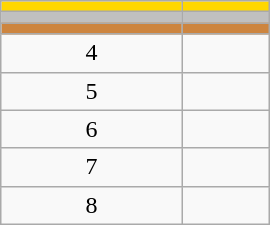<table class="wikitable" style="width:180px;">
<tr style="background:gold;">
<td align=center></td>
<td></td>
</tr>
<tr style="background:silver;">
<td align=center></td>
<td></td>
</tr>
<tr style="background:peru;">
<td align=center></td>
<td></td>
</tr>
<tr>
<td align=center>4</td>
<td></td>
</tr>
<tr>
<td align=center>5</td>
<td></td>
</tr>
<tr>
<td align=center>6</td>
<td></td>
</tr>
<tr>
<td align=center>7</td>
<td></td>
</tr>
<tr>
<td align=center>8</td>
<td></td>
</tr>
</table>
